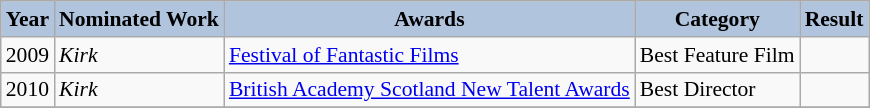<table class="wikitable" style="font-size:90%">
<tr style="text-align:center;">
<th style="background:#B0C4DE;">Year</th>
<th style="background:#B0C4DE;">Nominated Work</th>
<th style="background:#B0C4DE;">Awards</th>
<th style="background:#B0C4DE;">Category</th>
<th style="background:#B0C4DE;">Result</th>
</tr>
<tr>
<td>2009</td>
<td><em>Kirk</em></td>
<td><a href='#'>Festival of Fantastic Films</a></td>
<td>Best Feature Film</td>
<td></td>
</tr>
<tr>
<td>2010</td>
<td><em>Kirk</em></td>
<td><a href='#'>British Academy Scotland New Talent Awards</a></td>
<td>Best Director</td>
<td></td>
</tr>
<tr>
</tr>
</table>
